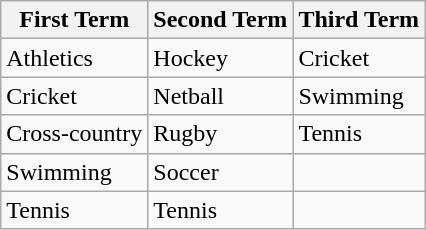<table border"1" style="border-collapse:collapse;" class="wikitable">
<tr>
<th>First Term</th>
<th>Second Term</th>
<th>Third Term</th>
</tr>
<tr>
<td>Athletics</td>
<td>Hockey</td>
<td>Cricket</td>
</tr>
<tr>
<td>Cricket</td>
<td>Netball</td>
<td>Swimming</td>
</tr>
<tr>
<td>Cross-country</td>
<td>Rugby</td>
<td>Tennis</td>
</tr>
<tr>
<td>Swimming</td>
<td>Soccer</td>
<td></td>
</tr>
<tr>
<td>Tennis</td>
<td>Tennis</td>
<td></td>
</tr>
</table>
